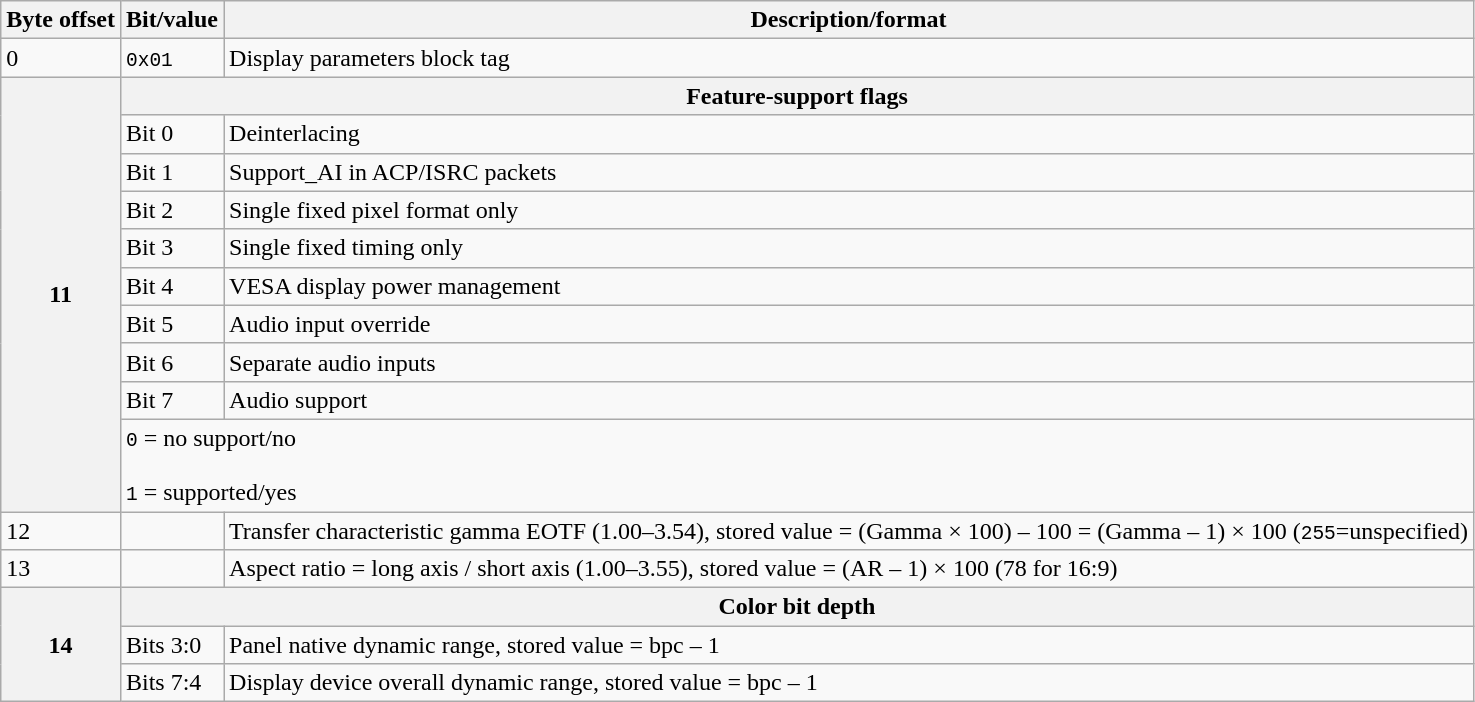<table class=wikitable>
<tr>
<th>Byte offset</th>
<th>Bit/value</th>
<th>Description/format</th>
</tr>
<tr>
<td>0</td>
<td><code>0x01</code></td>
<td>Display parameters block tag</td>
</tr>
<tr>
<th rowspan=10>11</th>
<th colspan=2>Feature-support flags</th>
</tr>
<tr>
<td>Bit 0</td>
<td>Deinterlacing</td>
</tr>
<tr>
<td>Bit 1</td>
<td>Support_AI in ACP/ISRC packets</td>
</tr>
<tr>
<td>Bit 2</td>
<td>Single fixed pixel format only</td>
</tr>
<tr>
<td>Bit 3</td>
<td>Single fixed timing only</td>
</tr>
<tr>
<td>Bit 4</td>
<td>VESA display power management</td>
</tr>
<tr>
<td>Bit 5</td>
<td>Audio input override</td>
</tr>
<tr>
<td>Bit 6</td>
<td>Separate audio inputs</td>
</tr>
<tr>
<td>Bit 7</td>
<td>Audio support</td>
</tr>
<tr>
<td colspan=2><code>0</code> = no support/no<br><br><code>1</code> = supported/yes</td>
</tr>
<tr>
<td>12</td>
<td></td>
<td>Transfer characteristic gamma EOTF (1.00–3.54), stored value = (Gamma × 100) – 100 = (Gamma – 1) × 100 (<code>255</code>=unspecified)</td>
</tr>
<tr>
<td>13</td>
<td></td>
<td>Aspect ratio = long axis / short axis (1.00–3.55), stored value = (AR – 1) × 100 (78 for 16:9)</td>
</tr>
<tr>
<th rowspan=3>14</th>
<th colspan=2>Color bit depth</th>
</tr>
<tr>
<td>Bits 3:0</td>
<td>Panel native dynamic range, stored value = bpc – 1</td>
</tr>
<tr>
<td>Bits 7:4</td>
<td>Display device overall dynamic range, stored value = bpc – 1</td>
</tr>
</table>
